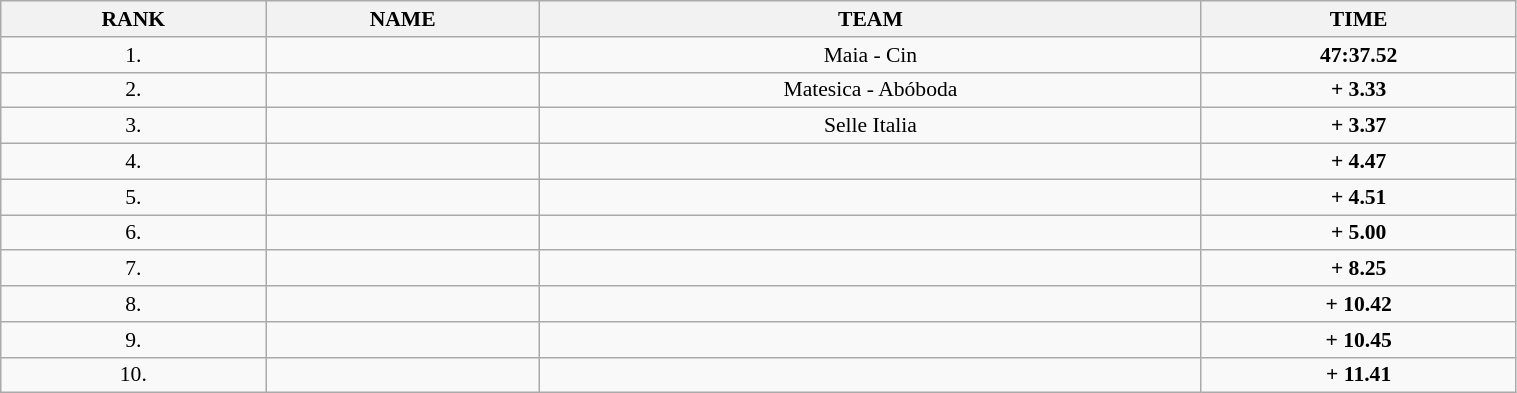<table class=wikitable style="font-size:90%" width="80%">
<tr>
<th>RANK</th>
<th>NAME</th>
<th>TEAM</th>
<th>TIME</th>
</tr>
<tr>
<td align="center">1.</td>
<td></td>
<td align="center">Maia - Cin</td>
<td align="center"><strong>47:37.52</strong></td>
</tr>
<tr>
<td align="center">2.</td>
<td></td>
<td align="center">Matesica - Abóboda</td>
<td align="center"><strong>+ 3.33</strong></td>
</tr>
<tr>
<td align="center">3.</td>
<td></td>
<td align="center">Selle Italia</td>
<td align="center"><strong>+ 3.37</strong></td>
</tr>
<tr>
<td align="center">4.</td>
<td></td>
<td></td>
<td align="center"><strong>+ 4.47</strong></td>
</tr>
<tr>
<td align="center">5.</td>
<td></td>
<td></td>
<td align="center"><strong>+ 4.51</strong></td>
</tr>
<tr>
<td align="center">6.</td>
<td></td>
<td></td>
<td align="center"><strong>+ 5.00</strong></td>
</tr>
<tr>
<td align="center">7.</td>
<td></td>
<td></td>
<td align="center"><strong>+ 8.25</strong></td>
</tr>
<tr>
<td align="center">8.</td>
<td></td>
<td></td>
<td align="center"><strong>+ 10.42</strong></td>
</tr>
<tr>
<td align="center">9.</td>
<td></td>
<td></td>
<td align="center"><strong>+ 10.45</strong></td>
</tr>
<tr>
<td align="center">10.</td>
<td></td>
<td></td>
<td align="center"><strong>+ 11.41</strong></td>
</tr>
</table>
